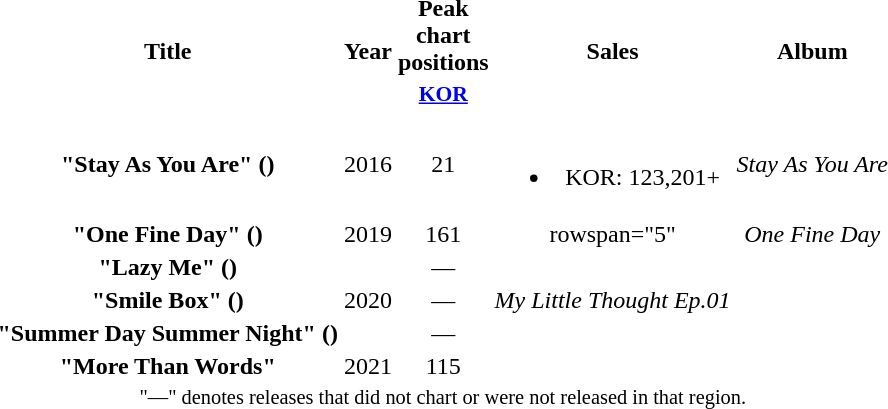<table class="serviceGbn=wikitable plainrowheaders" style="text-align:center;">
<tr>
<th scope="col" scope="col" rowspan="2">Title</th>
<th scope="col" scope="col" rowspan="2">Year</th>
<th scope="col" scope="col" colspan="1">Peak chart positions</th>
<th scope="col" scope="col" rowspan="2">Sales</th>
<th scope="col" scope="col" rowspan="2">Album</th>
</tr>
<tr>
<th scope="col" style="width:3em;font-size:90%;"><a href='#'>KOR</a><br></th>
</tr>
<tr>
<th scope=row>"Stay As You Are" ()</th>
<td>2016</td>
<td>21</td>
<td><br><ul><li>KOR: 123,201+</li></ul></td>
<td><em>Stay As You Are</em></td>
</tr>
<tr>
<th scope=row>"One Fine Day" ()</th>
<td>2019</td>
<td>161</td>
<td>rowspan="5" </td>
<td><em>One Fine Day</em></td>
</tr>
<tr>
<th scope=row>"Lazy Me" ()</th>
<td rowspan="3">2020</td>
<td>—</td>
<td rowspan="3"><em>My Little Thought Ep.01</em></td>
</tr>
<tr>
<th scope=row>"Smile Box" ()</th>
<td>—</td>
</tr>
<tr>
<th scope=row>"Summer Day Summer Night" ()</th>
<td>—</td>
</tr>
<tr>
<th scope=row>"More Than Words"</th>
<td>2021</td>
<td>115</td>
<td></td>
</tr>
<tr>
<td colspan="6" style="font-size:85%">"—" denotes releases that did not chart or were not released in that region.</td>
</tr>
</table>
